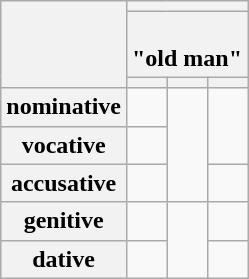<table class="wikitable polytonic">
<tr>
<th rowspan="3"></th>
<th align="center" colspan="3"></th>
</tr>
<tr>
<th colspan="3"><br>"old man"</th>
</tr>
<tr>
<th></th>
<th></th>
<th></th>
</tr>
<tr>
<th>nominative</th>
<td></td>
<td rowspan="3"></td>
<td rowspan="2"></td>
</tr>
<tr>
<th>vocative</th>
<td></td>
</tr>
<tr>
<th>accusative</th>
<td></td>
<td></td>
</tr>
<tr>
<th>genitive</th>
<td></td>
<td rowspan="2"></td>
<td></td>
</tr>
<tr>
<th>dative</th>
<td></td>
<td></td>
</tr>
</table>
